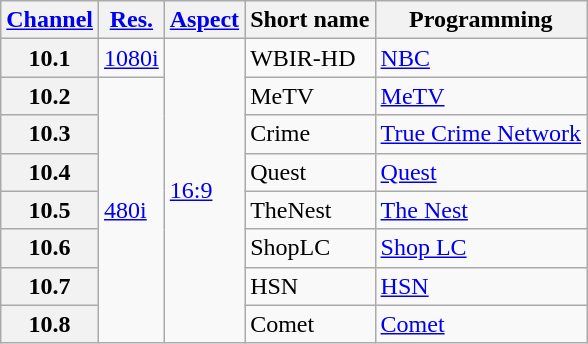<table class="wikitable">
<tr>
<th scope = "col"><a href='#'>Channel</a></th>
<th scope = "col"><a href='#'>Res.</a></th>
<th scope = "col"><a href='#'>Aspect</a></th>
<th scope = "col">Short name</th>
<th scope = "col">Programming</th>
</tr>
<tr>
<th scope = "row">10.1</th>
<td><a href='#'>1080i</a></td>
<td rowspan=8><a href='#'>16:9</a></td>
<td>WBIR-HD</td>
<td><a href='#'>NBC</a></td>
</tr>
<tr>
<th scope = "row">10.2</th>
<td rowspan=7><a href='#'>480i</a></td>
<td>MeTV</td>
<td><a href='#'>MeTV</a></td>
</tr>
<tr>
<th scope = "row">10.3</th>
<td>Crime</td>
<td><a href='#'>True Crime Network</a></td>
</tr>
<tr>
<th scope = "row">10.4</th>
<td>Quest</td>
<td><a href='#'>Quest</a></td>
</tr>
<tr>
<th scope = "row">10.5</th>
<td>TheNest</td>
<td><a href='#'>The Nest</a></td>
</tr>
<tr>
<th scope = "row">10.6</th>
<td>ShopLC</td>
<td><a href='#'>Shop LC</a></td>
</tr>
<tr>
<th scope = "row">10.7</th>
<td>HSN</td>
<td><a href='#'>HSN</a></td>
</tr>
<tr>
<th scope = "row">10.8</th>
<td>Comet</td>
<td><a href='#'>Comet</a></td>
</tr>
</table>
